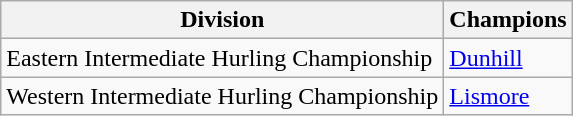<table class="wikitable">
<tr>
<th>Division</th>
<th>Champions</th>
</tr>
<tr>
<td>Eastern Intermediate Hurling Championship</td>
<td><a href='#'>Dunhill</a></td>
</tr>
<tr>
<td>Western Intermediate Hurling Championship</td>
<td><a href='#'>Lismore</a></td>
</tr>
</table>
